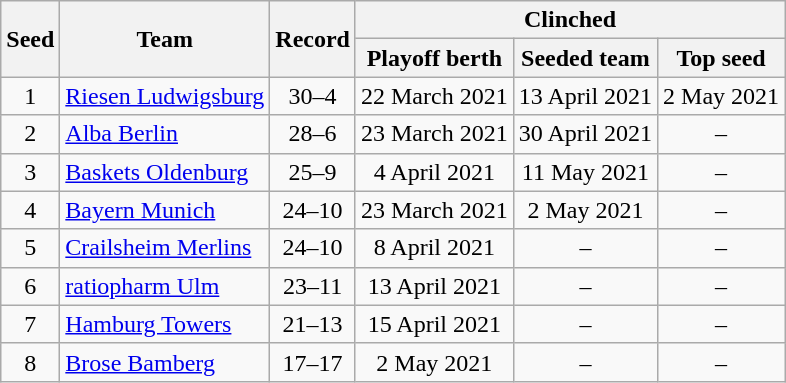<table class="wikitable" style="text-align:center">
<tr>
<th rowspan=2>Seed</th>
<th rowspan=2>Team</th>
<th rowspan=2>Record</th>
<th colspan=4>Clinched</th>
</tr>
<tr>
<th>Playoff berth</th>
<th>Seeded team</th>
<th>Top seed</th>
</tr>
<tr>
<td>1</td>
<td align=left><a href='#'>Riesen Ludwigsburg</a></td>
<td>30–4</td>
<td>22 March 2021</td>
<td>13 April 2021</td>
<td>2 May 2021</td>
</tr>
<tr>
<td>2</td>
<td align=left><a href='#'>Alba Berlin</a></td>
<td>28–6</td>
<td>23 March 2021</td>
<td>30 April 2021</td>
<td>–</td>
</tr>
<tr>
<td>3</td>
<td align=left><a href='#'>Baskets Oldenburg</a></td>
<td>25–9</td>
<td>4 April 2021</td>
<td>11 May 2021</td>
<td>–</td>
</tr>
<tr>
<td>4</td>
<td align=left><a href='#'>Bayern Munich</a></td>
<td>24–10</td>
<td>23 March 2021</td>
<td>2 May 2021</td>
<td>–</td>
</tr>
<tr>
<td>5</td>
<td align=left><a href='#'>Crailsheim Merlins</a></td>
<td>24–10</td>
<td>8 April 2021</td>
<td>–</td>
<td>–</td>
</tr>
<tr>
<td>6</td>
<td align=left><a href='#'>ratiopharm Ulm</a></td>
<td>23–11</td>
<td>13 April 2021</td>
<td>–</td>
<td>–</td>
</tr>
<tr>
<td>7</td>
<td align=left><a href='#'>Hamburg Towers</a></td>
<td>21–13</td>
<td>15 April 2021</td>
<td>–</td>
<td>–</td>
</tr>
<tr>
<td>8</td>
<td align=left><a href='#'>Brose Bamberg</a></td>
<td>17–17</td>
<td>2 May 2021</td>
<td>–</td>
<td>–</td>
</tr>
</table>
